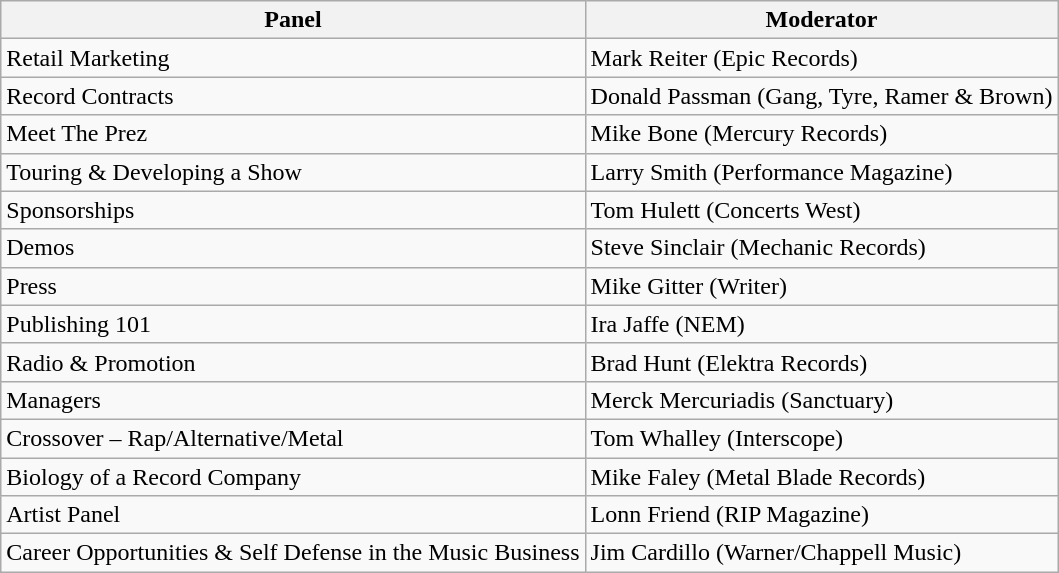<table class="wikitable">
<tr>
<th>Panel</th>
<th>Moderator</th>
</tr>
<tr>
<td>Retail Marketing</td>
<td>Mark Reiter (Epic Records)</td>
</tr>
<tr>
<td>Record Contracts</td>
<td>Donald Passman (Gang, Tyre, Ramer & Brown)</td>
</tr>
<tr>
<td>Meet The Prez</td>
<td>Mike Bone (Mercury Records)</td>
</tr>
<tr>
<td>Touring & Developing a Show</td>
<td>Larry Smith (Performance Magazine)</td>
</tr>
<tr>
<td>Sponsorships</td>
<td>Tom Hulett (Concerts West)</td>
</tr>
<tr>
<td>Demos</td>
<td>Steve Sinclair (Mechanic Records)</td>
</tr>
<tr>
<td>Press</td>
<td>Mike Gitter (Writer)</td>
</tr>
<tr>
<td>Publishing 101</td>
<td>Ira Jaffe (NEM)</td>
</tr>
<tr>
<td>Radio & Promotion</td>
<td>Brad Hunt (Elektra Records)</td>
</tr>
<tr>
<td>Managers</td>
<td>Merck Mercuriadis (Sanctuary)</td>
</tr>
<tr>
<td>Crossover – Rap/Alternative/Metal</td>
<td>Tom Whalley (Interscope)</td>
</tr>
<tr>
<td>Biology of a Record Company</td>
<td>Mike Faley (Metal Blade Records)</td>
</tr>
<tr>
<td>Artist Panel</td>
<td>Lonn Friend (RIP Magazine)</td>
</tr>
<tr>
<td>Career Opportunities & Self Defense in the Music Business</td>
<td>Jim Cardillo (Warner/Chappell Music)</td>
</tr>
</table>
